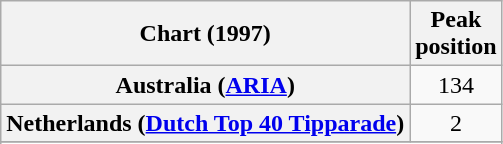<table class="wikitable sortable plainrowheaders">
<tr>
<th>Chart (1997)</th>
<th>Peak<br>position</th>
</tr>
<tr>
<th scope="row">Australia (<a href='#'>ARIA</a>)</th>
<td align="center">134</td>
</tr>
<tr>
<th scope="row">Netherlands (<a href='#'>Dutch Top 40 Tipparade</a>)</th>
<td align="center">2</td>
</tr>
<tr>
</tr>
<tr>
</tr>
<tr>
</tr>
<tr>
</tr>
<tr>
</tr>
<tr>
</tr>
<tr>
</tr>
<tr>
</tr>
<tr>
</tr>
<tr>
</tr>
</table>
